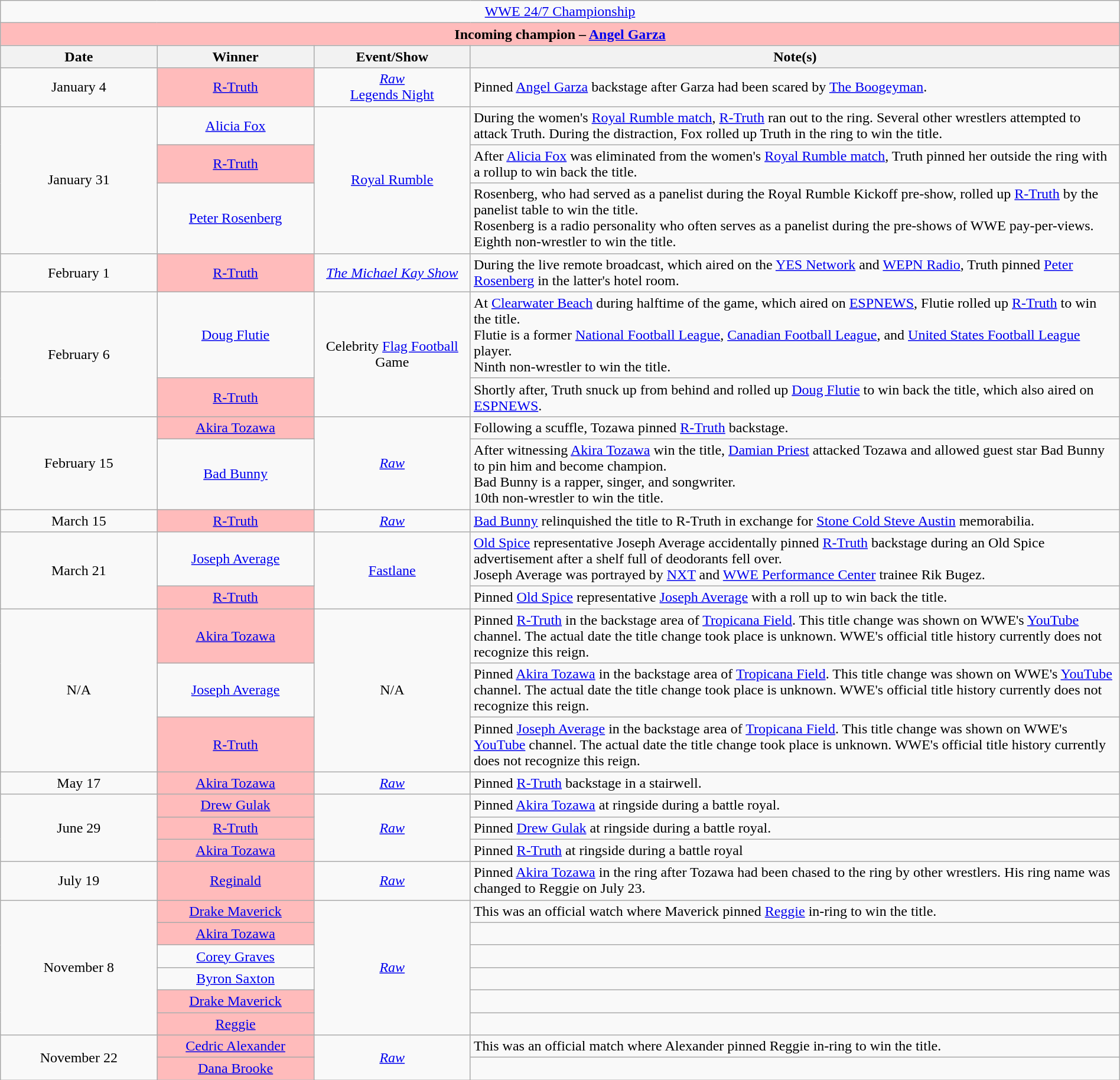<table class="wikitable" style="text-align:center; width:100%;">
<tr>
<td colspan="4" style="text-align: center;"><a href='#'>WWE 24/7 Championship</a></td>
</tr>
<tr style="background:#FBB;">
<td colspan="4" style="text-align: center;"><strong>Incoming champion – <a href='#'>Angel Garza</a></strong></td>
</tr>
<tr>
<th width=14%>Date</th>
<th width=14%>Winner</th>
<th width=14%>Event/Show</th>
<th width=58%>Note(s)</th>
</tr>
<tr>
<td>January 4</td>
<td style="background:#FBB;"><a href='#'>R-Truth</a></td>
<td><a href='#'><em>Raw</em><br>Legends Night</a></td>
<td align=left>Pinned <a href='#'>Angel Garza</a> backstage after Garza had been scared by <a href='#'>The Boogeyman</a>.</td>
</tr>
<tr>
<td rowspan=3>January 31</td>
<td><a href='#'>Alicia Fox</a></td>
<td rowspan=3><a href='#'>Royal Rumble</a></td>
<td align=left>During the women's <a href='#'>Royal Rumble match</a>, <a href='#'>R-Truth</a> ran out to the ring. Several other wrestlers attempted to attack Truth. During the distraction, Fox rolled up Truth in the ring to win the title.</td>
</tr>
<tr>
<td style="background:#FBB;"><a href='#'>R-Truth</a></td>
<td align=left>After <a href='#'>Alicia Fox</a> was eliminated from the women's <a href='#'>Royal Rumble match</a>, Truth pinned her outside the ring with a rollup to win back the title.</td>
</tr>
<tr>
<td><a href='#'>Peter Rosenberg</a></td>
<td align=left>Rosenberg, who had served as a panelist during the Royal Rumble Kickoff pre-show, rolled up <a href='#'>R-Truth</a> by the panelist table to win the title.<br>Rosenberg is a radio personality who often serves as a panelist during the pre-shows of WWE pay-per-views.<br>Eighth non-wrestler to win the title.</td>
</tr>
<tr>
<td>February 1</td>
<td style="background:#FBB;"><a href='#'>R-Truth</a></td>
<td><em><a href='#'>The Michael Kay Show</a></em></td>
<td align=left>During the live remote broadcast, which aired on the <a href='#'>YES Network</a> and <a href='#'>WEPN Radio</a>, Truth pinned <a href='#'>Peter Rosenberg</a> in the latter's hotel room.</td>
</tr>
<tr>
<td rowspan=2>February 6</td>
<td><a href='#'>Doug Flutie</a></td>
<td rowspan=2>Celebrity <a href='#'>Flag Football</a> Game</td>
<td align=left>At <a href='#'>Clearwater Beach</a> during halftime of the game, which aired on <a href='#'>ESPNEWS</a>, Flutie rolled up <a href='#'>R-Truth</a> to win the title.<br>Flutie is a former <a href='#'>National Football League</a>, <a href='#'>Canadian Football League</a>, and <a href='#'>United States Football League</a> player.<br>Ninth non-wrestler to win the title.</td>
</tr>
<tr>
<td style="background:#FBB;"><a href='#'>R-Truth</a></td>
<td align=left>Shortly after, Truth snuck up from behind and rolled up <a href='#'>Doug Flutie</a> to win back the title, which also aired on <a href='#'>ESPNEWS</a>.</td>
</tr>
<tr>
<td rowspan=2>February 15</td>
<td style="background:#FBB;"><a href='#'>Akira Tozawa</a></td>
<td rowspan="2"><em><a href='#'>Raw</a></em></td>
<td align=left>Following a scuffle, Tozawa pinned <a href='#'>R-Truth</a> backstage.</td>
</tr>
<tr>
<td><a href='#'>Bad Bunny</a></td>
<td align=left>After witnessing <a href='#'>Akira Tozawa</a> win the title, <a href='#'>Damian Priest</a> attacked Tozawa and allowed guest star Bad Bunny to pin him and become champion.<br>Bad Bunny is a rapper, singer, and songwriter.<br>10th non-wrestler to win the title.</td>
</tr>
<tr>
<td>March 15</td>
<td style="background:#FBB;"><a href='#'>R-Truth</a></td>
<td><em><a href='#'>Raw</a></em></td>
<td align="left"><a href='#'>Bad Bunny</a> relinquished the title to R-Truth in exchange for <a href='#'>Stone Cold Steve Austin</a> memorabilia.</td>
</tr>
<tr>
<td rowspan=2>March 21</td>
<td><a href='#'>Joseph Average</a></td>
<td rowspan=2><a href='#'>Fastlane</a></td>
<td align=left><a href='#'>Old Spice</a> representative Joseph Average accidentally pinned <a href='#'>R-Truth</a> backstage during an Old Spice advertisement after a shelf full of deodorants fell over.<br>Joseph Average was portrayed by <a href='#'>NXT</a> and <a href='#'>WWE Performance Center</a> trainee Rik Bugez.</td>
</tr>
<tr>
<td style="background:#FBB;"><a href='#'>R-Truth</a></td>
<td align=left>Pinned <a href='#'>Old Spice</a> representative <a href='#'>Joseph Average</a> with a roll up to win back the title.</td>
</tr>
<tr>
<td rowspan=3>N/A<br></td>
<td style="background:#FBB;"><a href='#'>Akira Tozawa</a></td>
<td rowspan=3>N/A</td>
<td align=left>Pinned <a href='#'>R-Truth</a> in the backstage area of <a href='#'>Tropicana Field</a>. This title change was shown on WWE's <a href='#'>YouTube</a> channel. The actual date the title change took place is unknown. WWE's official title history currently does not recognize this reign.</td>
</tr>
<tr>
<td><a href='#'>Joseph Average</a></td>
<td align=left>Pinned <a href='#'>Akira Tozawa</a> in the backstage area of <a href='#'>Tropicana Field</a>. This title change was shown on WWE's <a href='#'>YouTube</a> channel. The actual date the title change took place is unknown. WWE's official title history currently does not recognize this reign.</td>
</tr>
<tr>
<td style="background:#FBB;"><a href='#'>R-Truth</a></td>
<td align=left>Pinned <a href='#'>Joseph Average</a> in the backstage area of <a href='#'>Tropicana Field</a>. This title change was shown on WWE's <a href='#'>YouTube</a> channel. The actual date the title change took place is unknown. WWE's official title history currently does not recognize this reign.</td>
</tr>
<tr>
<td>May 17</td>
<td style="background:#FBB;"><a href='#'>Akira Tozawa</a></td>
<td><em><a href='#'>Raw</a></em></td>
<td align=left>Pinned <a href='#'>R-Truth</a> backstage in a stairwell.</td>
</tr>
<tr>
<td rowspan=3>June 29</td>
<td style="background:#FBB;"><a href='#'>Drew Gulak</a></td>
<td rowspan="3"><em><a href='#'>Raw</a></em></td>
<td align="left">Pinned <a href='#'>Akira Tozawa</a> at ringside during a battle royal.</td>
</tr>
<tr>
<td style="background:#FBB;"><a href='#'>R-Truth</a></td>
<td align=left>Pinned <a href='#'>Drew Gulak</a> at ringside during a battle royal.</td>
</tr>
<tr>
<td style="background:#FBB;"><a href='#'>Akira Tozawa</a></td>
<td align=left>Pinned <a href='#'>R-Truth</a> at ringside during a battle royal</td>
</tr>
<tr>
<td>July 19</td>
<td style="background:#FBB;"><a href='#'>Reginald</a></td>
<td><em><a href='#'>Raw</a></em></td>
<td align="left">Pinned <a href='#'>Akira Tozawa</a> in the ring after Tozawa had been chased to the ring by other wrestlers. His ring name was changed to Reggie on July 23.</td>
</tr>
<tr>
<td rowspan=6>November 8</td>
<td style="background:#FBB;"><a href='#'>Drake Maverick</a></td>
<td rowspan="6"><em><a href='#'>Raw</a></em></td>
<td align="left">This was an official watch where Maverick pinned <a href='#'>Reggie</a> in-ring to win the title.</td>
</tr>
<tr>
<td style="background:#FBB;"><a href='#'>Akira Tozawa</a></td>
<td></td>
</tr>
<tr>
<td><a href='#'>Corey Graves</a></td>
<td></td>
</tr>
<tr>
<td><a href='#'>Byron Saxton</a></td>
<td></td>
</tr>
<tr>
<td style="background:#FBB;"><a href='#'>Drake Maverick</a></td>
<td></td>
</tr>
<tr>
<td style="background:#FBB;"><a href='#'>Reggie</a></td>
<td></td>
</tr>
<tr>
<td rowspan=6>November 22</td>
<td style="background:#FBB;"><a href='#'>Cedric Alexander</a></td>
<td rowspan="2"><em><a href='#'>Raw</a></em></td>
<td align="left">This was an official match where Alexander pinned Reggie in-ring to win the title.</td>
</tr>
<tr>
<td style="background:#FBB;"><a href='#'>Dana Brooke</a></td>
<td></td>
</tr>
</table>
